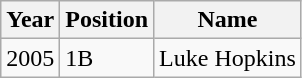<table class="wikitable">
<tr>
<th>Year</th>
<th>Position</th>
<th>Name</th>
</tr>
<tr>
<td>2005</td>
<td>1B</td>
<td>Luke Hopkins</td>
</tr>
</table>
